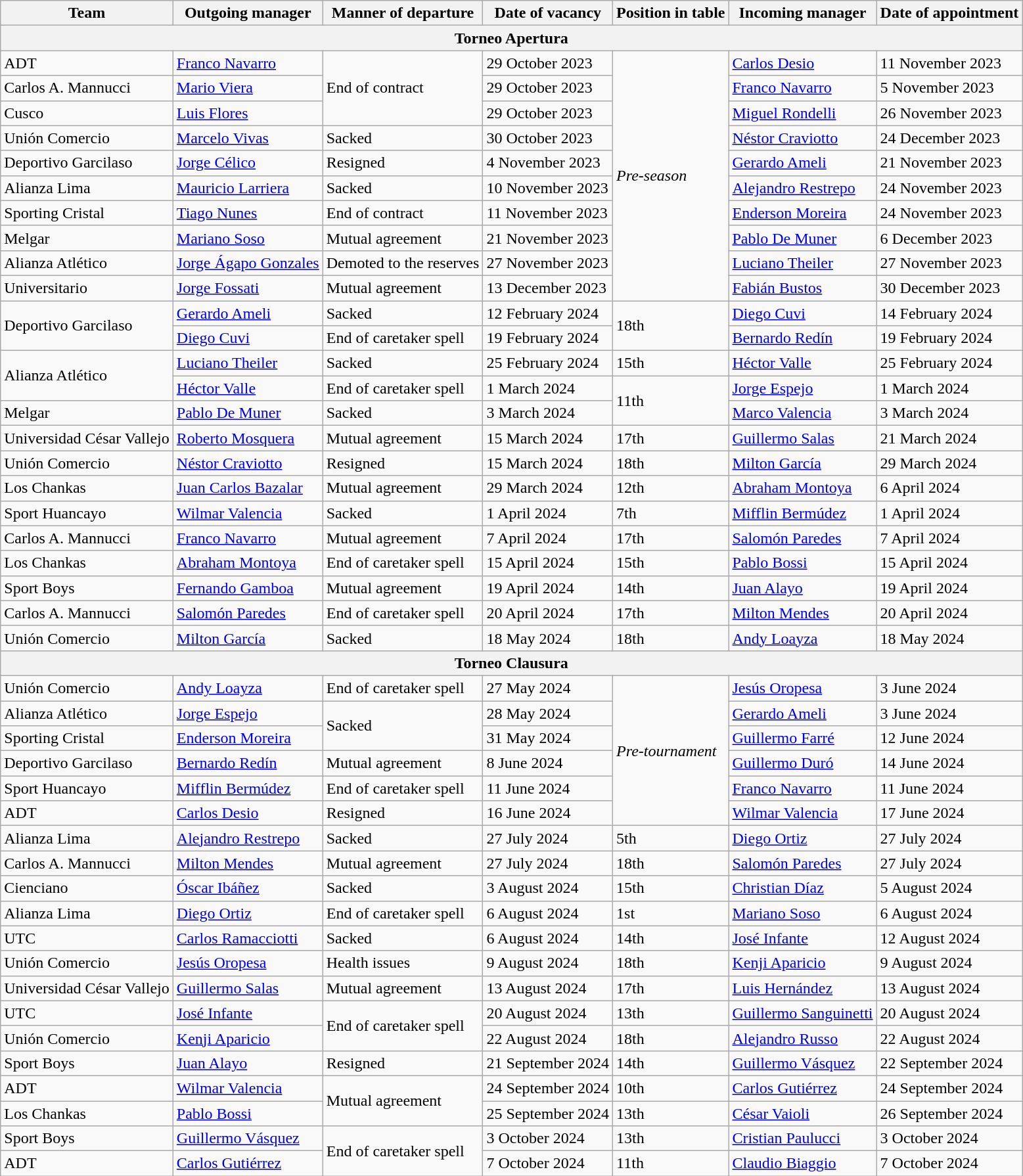<table class="wikitable sortable">
<tr>
<th>Team</th>
<th>Outgoing manager</th>
<th>Manner of departure</th>
<th>Date of vacancy</th>
<th>Position in table</th>
<th>Incoming manager</th>
<th>Date of appointment</th>
</tr>
<tr>
<th colspan=7>Torneo Apertura</th>
</tr>
<tr>
<td>ADT</td>
<td> <a href='#'>Franco Navarro</a></td>
<td rowspan=3>End of contract</td>
<td>29 October 2023</td>
<td rowspan=10><em>Pre-season</em></td>
<td> <a href='#'>Carlos Desio</a></td>
<td>11 November 2023</td>
</tr>
<tr>
<td>Carlos A. Mannucci</td>
<td> <a href='#'>Mario Viera</a></td>
<td>29 October 2023</td>
<td> <a href='#'>Franco Navarro</a></td>
<td>5 November 2023</td>
</tr>
<tr>
<td>Cusco</td>
<td> <a href='#'>Luis Flores</a></td>
<td>29 October 2023</td>
<td> <a href='#'>Miguel Rondelli</a></td>
<td>26 November 2023</td>
</tr>
<tr>
<td>Unión Comercio</td>
<td> <a href='#'>Marcelo Vivas</a></td>
<td>Sacked</td>
<td>30 October 2023</td>
<td> <a href='#'>Néstor Craviotto</a></td>
<td>24 December 2023</td>
</tr>
<tr>
<td>Deportivo Garcilaso</td>
<td> <a href='#'>Jorge Célico</a></td>
<td>Resigned</td>
<td>4 November 2023</td>
<td> <a href='#'>Gerardo Ameli</a></td>
<td>21 November 2023</td>
</tr>
<tr>
<td>Alianza Lima</td>
<td> <a href='#'>Mauricio Larriera</a></td>
<td>Sacked</td>
<td>10 November 2023</td>
<td> <a href='#'>Alejandro Restrepo</a></td>
<td>24 November 2023</td>
</tr>
<tr>
<td>Sporting Cristal</td>
<td> <a href='#'>Tiago Nunes</a></td>
<td>End of contract</td>
<td>11 November 2023</td>
<td> <a href='#'>Enderson Moreira</a></td>
<td>24 November 2023</td>
</tr>
<tr>
<td>Melgar</td>
<td> <a href='#'>Mariano Soso</a></td>
<td>Mutual agreement</td>
<td>21 November 2023</td>
<td> <a href='#'>Pablo De Muner</a></td>
<td>6 December 2023</td>
</tr>
<tr>
<td>Alianza Atlético</td>
<td> <a href='#'>Jorge Ágapo Gonzales</a></td>
<td>Demoted to the reserves</td>
<td>27 November 2023</td>
<td> <a href='#'>Luciano Theiler</a></td>
<td>27 November 2023</td>
</tr>
<tr>
<td>Universitario</td>
<td> <a href='#'>Jorge Fossati</a></td>
<td>Mutual agreement</td>
<td>13 December 2023</td>
<td> <a href='#'>Fabián Bustos</a></td>
<td>30 December 2023</td>
</tr>
<tr>
<td rowspan=2>Deportivo Garcilaso</td>
<td> <a href='#'>Gerardo Ameli</a></td>
<td>Sacked</td>
<td>12 February 2024</td>
<td rowspan=2>18th</td>
<td> <a href='#'>Diego Cuvi</a></td>
<td>14 February 2024</td>
</tr>
<tr>
<td> <a href='#'>Diego Cuvi</a></td>
<td>End of caretaker spell</td>
<td>19 February 2024</td>
<td> <a href='#'>Bernardo Redín</a></td>
<td>19 February 2024</td>
</tr>
<tr>
<td rowspan=2>Alianza Atlético</td>
<td> <a href='#'>Luciano Theiler</a></td>
<td>Sacked</td>
<td>25 February 2024</td>
<td>15th</td>
<td> <a href='#'>Héctor Valle</a></td>
<td>25 February 2024</td>
</tr>
<tr>
<td> <a href='#'>Héctor Valle</a></td>
<td>End of caretaker spell</td>
<td>1 March 2024</td>
<td rowspan=2>11th</td>
<td> <a href='#'>Jorge Espejo</a></td>
<td>1 March 2024</td>
</tr>
<tr>
<td>Melgar</td>
<td> <a href='#'>Pablo De Muner</a></td>
<td>Sacked</td>
<td>3 March 2024</td>
<td> <a href='#'>Marco Valencia</a></td>
<td>3 March 2024</td>
</tr>
<tr>
<td>Universidad César Vallejo</td>
<td> <a href='#'>Roberto Mosquera</a></td>
<td>Mutual agreement</td>
<td>15 March 2024</td>
<td>17th</td>
<td> <a href='#'>Guillermo Salas</a></td>
<td>21 March 2024</td>
</tr>
<tr>
<td>Unión Comercio</td>
<td> <a href='#'>Néstor Craviotto</a></td>
<td>Resigned</td>
<td>15 March 2024</td>
<td>18th</td>
<td> <a href='#'>Milton García</a></td>
<td>29 March 2024</td>
</tr>
<tr>
<td>Los Chankas</td>
<td> <a href='#'>Juan Carlos Bazalar</a></td>
<td>Mutual agreement</td>
<td>29 March 2024</td>
<td>12th</td>
<td> <a href='#'>Abraham Montoya</a></td>
<td>6 April 2024</td>
</tr>
<tr>
<td>Sport Huancayo</td>
<td> <a href='#'>Wilmar Valencia</a></td>
<td>Sacked</td>
<td>1 April 2024</td>
<td>7th</td>
<td> <a href='#'>Mifflin Bermúdez</a></td>
<td>1 April 2024</td>
</tr>
<tr>
<td>Carlos A. Mannucci</td>
<td> <a href='#'>Franco Navarro</a></td>
<td>Mutual agreement</td>
<td>7 April 2024</td>
<td>17th</td>
<td> <a href='#'>Salomón Paredes</a></td>
<td>7 April 2024</td>
</tr>
<tr>
<td>Los Chankas</td>
<td> <a href='#'>Abraham Montoya</a></td>
<td>End of caretaker spell</td>
<td>15 April 2024</td>
<td>15th</td>
<td> <a href='#'>Pablo Bossi</a></td>
<td>15 April 2024</td>
</tr>
<tr>
<td>Sport Boys</td>
<td> <a href='#'>Fernando Gamboa</a></td>
<td>Mutual agreement</td>
<td>19 April 2024</td>
<td>14th</td>
<td> <a href='#'>Juan Alayo</a></td>
<td>19 April 2024</td>
</tr>
<tr>
<td>Carlos A. Mannucci</td>
<td> <a href='#'>Salomón Paredes</a></td>
<td>End of caretaker spell</td>
<td>20 April 2024</td>
<td>17th</td>
<td> <a href='#'>Milton Mendes</a></td>
<td>20 April 2024</td>
</tr>
<tr>
<td>Unión Comercio</td>
<td> <a href='#'>Milton García</a></td>
<td>Sacked</td>
<td>18 May 2024</td>
<td>18th</td>
<td> <a href='#'>Andy Loayza</a></td>
<td>18 May 2024</td>
</tr>
<tr>
<th colspan=7>Torneo Clausura</th>
</tr>
<tr>
<td>Unión Comercio</td>
<td> <a href='#'>Andy Loayza</a></td>
<td>End of caretaker spell</td>
<td>27 May 2024</td>
<td rowspan=6><em>Pre-tournament</em></td>
<td> <a href='#'>Jesús Oropesa</a></td>
<td>3 June 2024</td>
</tr>
<tr>
<td>Alianza Atlético</td>
<td> <a href='#'>Jorge Espejo</a></td>
<td rowspan=2>Sacked</td>
<td>28 May 2024</td>
<td> <a href='#'>Gerardo Ameli</a></td>
<td>3 June 2024</td>
</tr>
<tr>
<td>Sporting Cristal</td>
<td> <a href='#'>Enderson Moreira</a></td>
<td>31 May 2024</td>
<td> <a href='#'>Guillermo Farré</a></td>
<td>12 June 2024</td>
</tr>
<tr>
<td>Deportivo Garcilaso</td>
<td> <a href='#'>Bernardo Redín</a></td>
<td>Mutual agreement</td>
<td>8 June 2024</td>
<td> <a href='#'>Guillermo Duró</a></td>
<td>14 June 2024</td>
</tr>
<tr>
<td>Sport Huancayo</td>
<td> <a href='#'>Mifflin Bermúdez</a></td>
<td>End of caretaker spell</td>
<td>11 June 2024</td>
<td> <a href='#'>Franco Navarro</a></td>
<td>11 June 2024</td>
</tr>
<tr>
<td>ADT</td>
<td> <a href='#'>Carlos Desio</a></td>
<td>Resigned</td>
<td>16 June 2024</td>
<td> <a href='#'>Wilmar Valencia</a></td>
<td>17 June 2024</td>
</tr>
<tr>
<td>Alianza Lima</td>
<td> <a href='#'>Alejandro Restrepo</a></td>
<td>Sacked</td>
<td>27 July 2024</td>
<td>5th</td>
<td> <a href='#'>Diego Ortiz</a></td>
<td>27 July 2024</td>
</tr>
<tr>
<td>Carlos A. Mannucci</td>
<td> <a href='#'>Milton Mendes</a></td>
<td>Mutual agreement</td>
<td>27 July 2024</td>
<td>18th</td>
<td> <a href='#'>Salomón Paredes</a></td>
<td>27 July 2024</td>
</tr>
<tr>
<td>Cienciano</td>
<td> <a href='#'>Óscar Ibáñez</a></td>
<td>Sacked</td>
<td>3 August 2024</td>
<td>15th</td>
<td> <a href='#'>Christian Díaz</a></td>
<td>5 August 2024</td>
</tr>
<tr>
<td>Alianza Lima</td>
<td> <a href='#'>Diego Ortiz</a></td>
<td>End of caretaker spell</td>
<td>6 August 2024</td>
<td>1st</td>
<td> <a href='#'>Mariano Soso</a></td>
<td>6 August 2024</td>
</tr>
<tr>
<td>UTC</td>
<td> <a href='#'>Carlos Ramacciotti</a></td>
<td>Sacked</td>
<td>6 August 2024</td>
<td>14th</td>
<td> <a href='#'>José Infante</a></td>
<td>12 August 2024</td>
</tr>
<tr>
<td>Unión Comercio</td>
<td> <a href='#'>Jesús Oropesa</a></td>
<td>Health issues</td>
<td>9 August 2024</td>
<td>18th</td>
<td> <a href='#'>Kenji Aparicio</a></td>
<td>9 August 2024</td>
</tr>
<tr>
<td>Universidad César Vallejo</td>
<td> <a href='#'>Guillermo Salas</a></td>
<td>Mutual agreement</td>
<td>13 August 2024</td>
<td>17th</td>
<td> <a href='#'>Luis Hernández</a></td>
<td>13 August 2024</td>
</tr>
<tr>
<td>UTC</td>
<td> <a href='#'>José Infante</a></td>
<td rowspan=2>End of caretaker spell</td>
<td>20 August 2024</td>
<td>13th</td>
<td> <a href='#'>Guillermo Sanguinetti</a></td>
<td>20 August 2024</td>
</tr>
<tr>
<td>Unión Comercio</td>
<td> <a href='#'>Kenji Aparicio</a></td>
<td>22 August 2024</td>
<td>18th</td>
<td> <a href='#'>Alejandro Russo</a></td>
<td>22 August 2024</td>
</tr>
<tr>
<td>Sport Boys</td>
<td> <a href='#'>Juan Alayo</a></td>
<td>Resigned</td>
<td>21 September 2024</td>
<td>14th</td>
<td> <a href='#'>Guillermo Vásquez</a></td>
<td>22 September 2024</td>
</tr>
<tr>
<td>ADT</td>
<td> <a href='#'>Wilmar Valencia</a></td>
<td rowspan=2>Mutual agreement</td>
<td>24 September 2024</td>
<td>10th</td>
<td> <a href='#'>Carlos Gutiérrez</a></td>
<td>24 September 2024</td>
</tr>
<tr>
<td>Los Chankas</td>
<td> <a href='#'>Pablo Bossi</a></td>
<td>25 September 2024</td>
<td>13th</td>
<td> <a href='#'>César Vaioli</a></td>
<td>26 September 2024</td>
</tr>
<tr>
<td>Sport Boys</td>
<td> <a href='#'>Guillermo Vásquez</a></td>
<td rowspan=2>End of caretaker spell</td>
<td>3 October 2024</td>
<td>13th</td>
<td> <a href='#'>Cristian Paulucci</a></td>
<td>3 October 2024</td>
</tr>
<tr>
<td>ADT</td>
<td> <a href='#'>Carlos Gutiérrez</a></td>
<td>7 October 2024</td>
<td>11th</td>
<td> <a href='#'>Claudio Biaggio</a></td>
<td>7 October 2024</td>
</tr>
</table>
